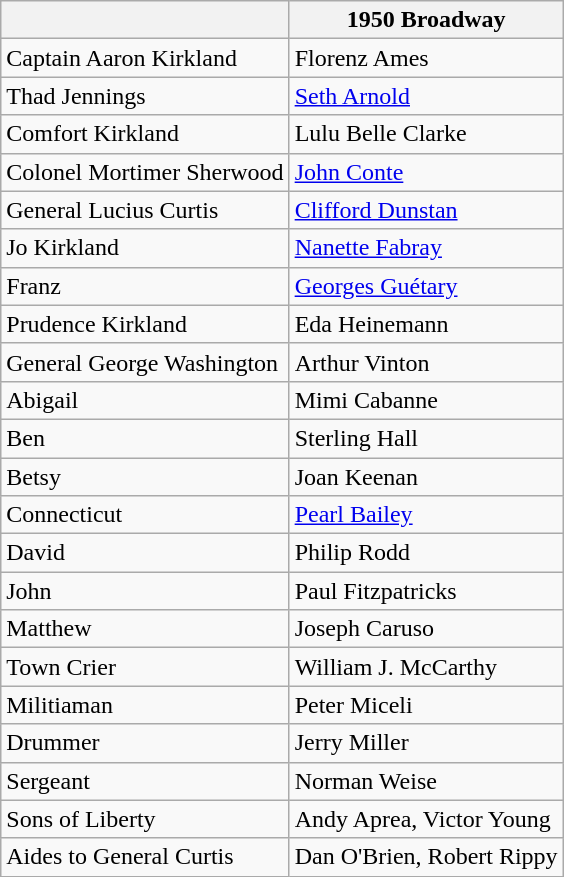<table class="wikitable">
<tr>
<th></th>
<th>1950 Broadway</th>
</tr>
<tr>
<td>Captain Aaron Kirkland</td>
<td>Florenz Ames</td>
</tr>
<tr>
<td>Thad Jennings</td>
<td><a href='#'>Seth Arnold</a></td>
</tr>
<tr>
<td>Comfort Kirkland</td>
<td>Lulu Belle Clarke</td>
</tr>
<tr>
<td>Colonel Mortimer Sherwood</td>
<td><a href='#'>John Conte</a></td>
</tr>
<tr>
<td>General Lucius Curtis</td>
<td><a href='#'>Clifford Dunstan</a></td>
</tr>
<tr>
<td>Jo Kirkland</td>
<td><a href='#'>Nanette Fabray</a></td>
</tr>
<tr>
<td>Franz</td>
<td><a href='#'>Georges Guétary</a></td>
</tr>
<tr>
<td>Prudence Kirkland</td>
<td>Eda Heinemann</td>
</tr>
<tr>
<td>General George Washington</td>
<td>Arthur Vinton</td>
</tr>
<tr>
<td>Abigail</td>
<td>Mimi Cabanne</td>
</tr>
<tr>
<td>Ben</td>
<td>Sterling Hall</td>
</tr>
<tr>
<td>Betsy</td>
<td>Joan Keenan</td>
</tr>
<tr>
<td>Connecticut</td>
<td><a href='#'>Pearl Bailey</a></td>
</tr>
<tr>
<td>David</td>
<td>Philip Rodd</td>
</tr>
<tr>
<td>John</td>
<td>Paul Fitzpatricks</td>
</tr>
<tr>
<td>Matthew</td>
<td>Joseph Caruso</td>
</tr>
<tr>
<td>Town Crier</td>
<td>William J. McCarthy</td>
</tr>
<tr>
<td>Militiaman</td>
<td>Peter Miceli</td>
</tr>
<tr>
<td>Drummer</td>
<td>Jerry Miller</td>
</tr>
<tr>
<td>Sergeant</td>
<td>Norman Weise</td>
</tr>
<tr>
<td>Sons of Liberty</td>
<td>Andy Aprea, Victor Young</td>
</tr>
<tr>
<td>Aides to General Curtis</td>
<td>Dan O'Brien, Robert Rippy</td>
</tr>
</table>
